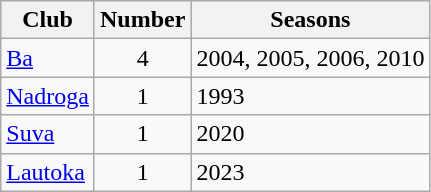<table class="wikitable sortable">
<tr>
<th>Club</th>
<th>Number</th>
<th>Seasons</th>
</tr>
<tr>
<td><a href='#'>Ba</a></td>
<td style="text-align:center">4</td>
<td>2004, 2005, 2006, 2010</td>
</tr>
<tr>
<td><a href='#'>Nadroga</a></td>
<td style="text-align:center">1</td>
<td>1993</td>
</tr>
<tr>
<td><a href='#'>Suva</a></td>
<td style="text-align:center">1</td>
<td>2020</td>
</tr>
<tr>
<td><a href='#'>Lautoka</a></td>
<td style="text-align:center">1</td>
<td>2023</td>
</tr>
</table>
